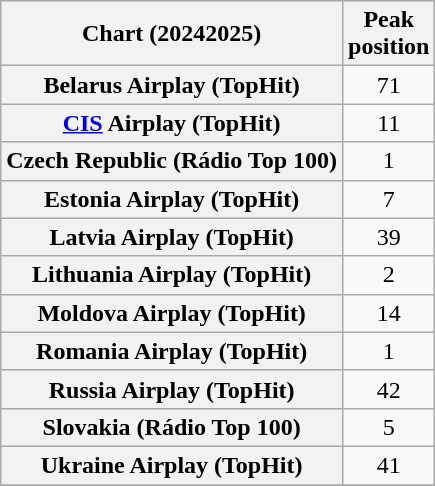<table class="wikitable sortable plainrowheaders" style="text-align:center">
<tr>
<th scope="col">Chart (20242025)</th>
<th scope="col">Peak<br>position</th>
</tr>
<tr>
<th scope="row">Belarus Airplay (TopHit)</th>
<td>71</td>
</tr>
<tr>
<th scope="row"><a href='#'>CIS</a> Airplay (TopHit)</th>
<td>11</td>
</tr>
<tr>
<th scope="row">Czech Republic (Rádio Top 100)</th>
<td>1</td>
</tr>
<tr>
<th scope="row">Estonia Airplay (TopHit)</th>
<td>7</td>
</tr>
<tr>
<th scope="row">Latvia Airplay (TopHit)</th>
<td>39</td>
</tr>
<tr>
<th scope="row">Lithuania Airplay (TopHit)</th>
<td>2</td>
</tr>
<tr>
<th scope="row">Moldova Airplay (TopHit)</th>
<td>14</td>
</tr>
<tr>
<th scope="row">Romania Airplay (TopHit)</th>
<td>1</td>
</tr>
<tr>
<th scope="row">Russia Airplay (TopHit)</th>
<td>42</td>
</tr>
<tr>
<th scope="row">Slovakia (Rádio Top 100)</th>
<td>5</td>
</tr>
<tr>
<th scope="row">Ukraine Airplay (TopHit)</th>
<td>41</td>
</tr>
<tr>
</tr>
</table>
